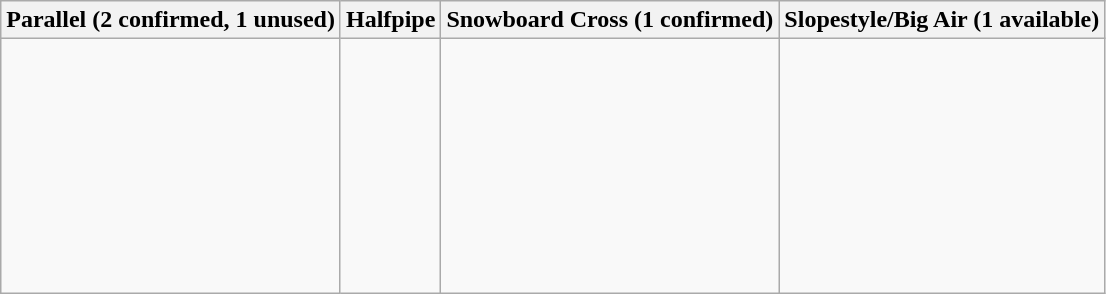<table class="wikitable">
<tr>
<th>Parallel (2 confirmed, 1 unused)</th>
<th>Halfpipe</th>
<th>Snowboard Cross (1 confirmed)</th>
<th>Slopestyle/Big Air (1 available)</th>
</tr>
<tr>
<td valign="top"><strong></strong><br><s></s><br><strong></strong><br><s><br><br><br><br></s></td>
<td valign="top"><br><br><br><br><br><br><br><br></td>
<td valign="top"><s><br><br><br><br></s><br><strong></strong><br><br><s></s></td>
<td valign="top"><strong></strong><br><br><br><br><br><br><br><br><br></td>
</tr>
</table>
